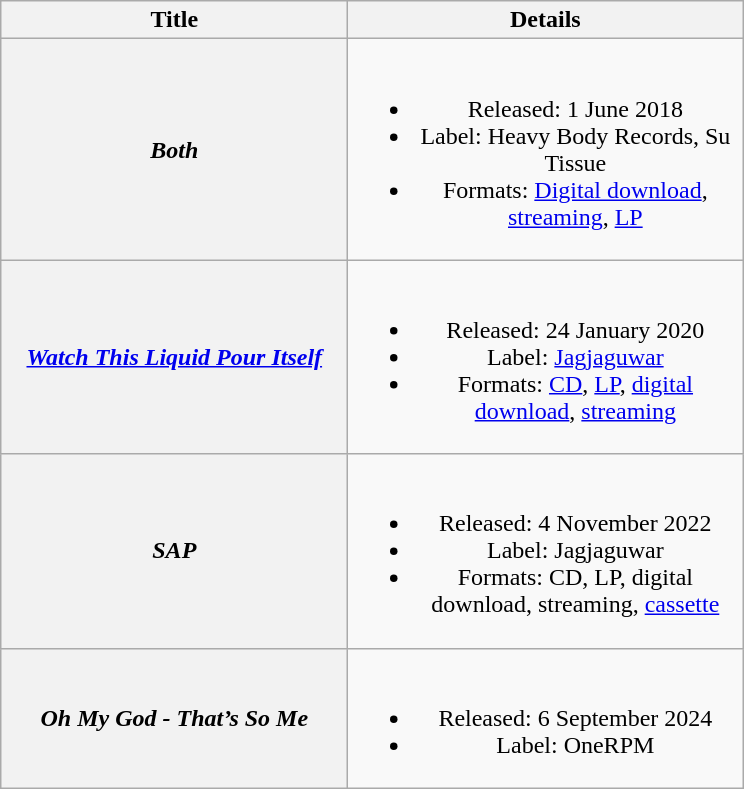<table class="wikitable plainrowheaders" style="text-align:center;">
<tr>
<th scope="col" style="width:14em;">Title</th>
<th scope="col" style="width:16em;">Details</th>
</tr>
<tr>
<th scope="row"><em>Both</em></th>
<td><br><ul><li>Released: 1 June 2018</li><li>Label: Heavy Body Records, Su Tissue</li><li>Formats: <a href='#'>Digital download</a>, <a href='#'>streaming</a>, <a href='#'>LP</a></li></ul></td>
</tr>
<tr>
<th scope="row"><em><a href='#'>Watch This Liquid Pour Itself</a></em></th>
<td><br><ul><li>Released: 24 January 2020</li><li>Label: <a href='#'>Jagjaguwar</a></li><li>Formats: <a href='#'>CD</a>, <a href='#'>LP</a>, <a href='#'>digital download</a>, <a href='#'>streaming</a></li></ul></td>
</tr>
<tr>
<th scope="row"><em>SAP</em></th>
<td><br><ul><li>Released: 4 November 2022</li><li>Label: Jagjaguwar</li><li>Formats: CD, LP, digital download, streaming, <a href='#'>cassette</a></li></ul></td>
</tr>
<tr>
<th scope="row"><em>Oh My God - That’s So Me</em></th>
<td><br><ul><li>Released: 6 September 2024</li><li>Label: OneRPM</li></ul></td>
</tr>
</table>
